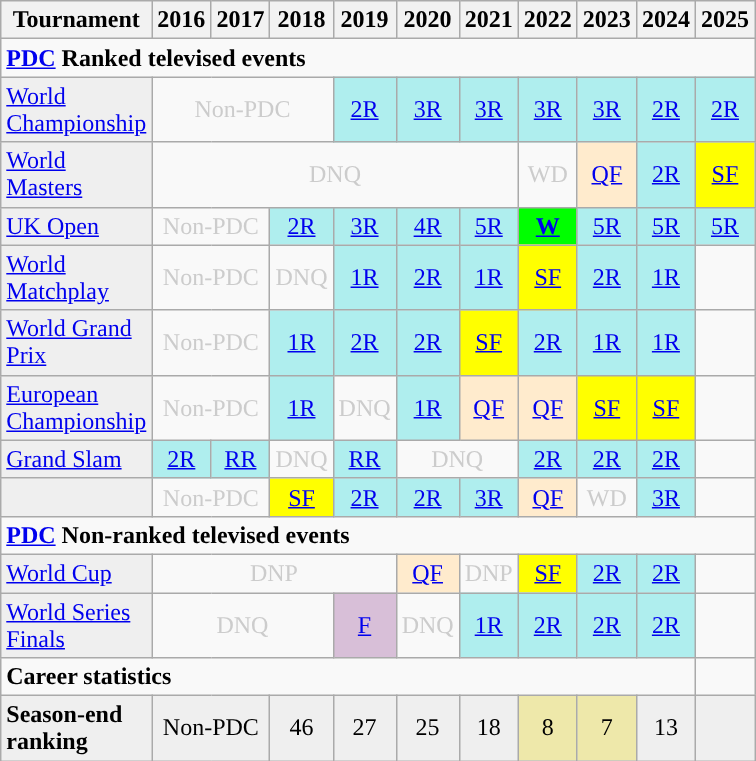<table class="wikitable" style="width:30%; margin:0">
<tr>
<th>Tournament</th>
<th>2016</th>
<th>2017</th>
<th>2018</th>
<th>2019</th>
<th>2020</th>
<th>2021</th>
<th>2022</th>
<th>2023</th>
<th>2024</th>
<th>2025</th>
</tr>
<tr>
<td colspan="17" align="left"><strong><a href='#'>PDC</a> Ranked televised events</strong></td>
</tr>
<tr>
<td style="background:#efefef;"><a href='#'>World Championship</a></td>
<td colspan="3" style="text-align:center; color:#ccc;">Non-PDC</td>
<td style="text-align:center; background:#afeeee;"><a href='#'>2R</a></td>
<td style="text-align:center; background:#afeeee;"><a href='#'>3R</a></td>
<td style="text-align:center; background:#afeeee;"><a href='#'>3R</a></td>
<td style="text-align:center; background:#afeeee;"><a href='#'>3R</a></td>
<td style="text-align:center; background:#afeeee;"><a href='#'>3R</a></td>
<td style="text-align:center; background:#afeeee;"><a href='#'>2R</a></td>
<td style="text-align:center; background:#afeeee;"><a href='#'>2R</a></td>
</tr>
<tr>
<td style="background:#efefef;"><a href='#'>World Masters</a></td>
<td colspan="6" style="text-align:center; color:#ccc;">DNQ</td>
<td style="text-align:center; color:#ccc;">WD</td>
<td style="text-align:center; background:#ffebcd;"><a href='#'>QF</a></td>
<td style="text-align:center; background:#afeeee;"><a href='#'>2R</a></td>
<td style="text-align:center; background:yellow;"><a href='#'>SF</a></td>
</tr>
<tr>
<td style="background:#efefef;"><a href='#'>UK Open</a></td>
<td colspan="2" style="text-align:center; color:#ccc;">Non-PDC</td>
<td style="text-align:center; background:#afeeee;"><a href='#'>2R</a></td>
<td style="text-align:center; background:#afeeee;"><a href='#'>3R</a></td>
<td style="text-align:center; background:#afeeee;"><a href='#'>4R</a></td>
<td style="text-align:center; background:#afeeee;"><a href='#'>5R</a></td>
<td style="text-align:center; background:lime;"><a href='#'><strong>W</strong></a></td>
<td style="text-align:center; background:#afeeee;"><a href='#'>5R</a></td>
<td style="text-align:center; background:#afeeee;"><a href='#'>5R</a></td>
<td style="text-align:center; background:#afeeee;"><a href='#'>5R</a></td>
</tr>
<tr>
<td style="background:#efefef;"><a href='#'>World Matchplay</a></td>
<td colspan="2" style="text-align:center; color:#ccc;">Non-PDC</td>
<td style="text-align:center; color:#ccc;">DNQ</td>
<td style="text-align:center; background:#afeeee;"><a href='#'>1R</a></td>
<td style="text-align:center; background:#afeeee;"><a href='#'>2R</a></td>
<td style="text-align:center; background:#afeeee;"><a href='#'>1R</a></td>
<td style="text-align:center; background:yellow;"><a href='#'>SF</a></td>
<td style="text-align:center; background:#afeeee;"><a href='#'>2R</a></td>
<td style="text-align:center; background:#afeeee;"><a href='#'>1R</a></td>
<td></td>
</tr>
<tr>
<td style="background:#efefef;"><a href='#'>World Grand Prix</a></td>
<td colspan="2" style="text-align:center; color:#ccc;">Non-PDC</td>
<td style="text-align:center; background:#afeeee;"><a href='#'>1R</a></td>
<td style="text-align:center; background:#afeeee;"><a href='#'>2R</a></td>
<td style="text-align:center; background:#afeeee;"><a href='#'>2R</a></td>
<td style="text-align:center; background:yellow;"><a href='#'>SF</a></td>
<td style="text-align:center; background:#afeeee;"><a href='#'>2R</a></td>
<td style="text-align:center; background:#afeeee;"><a href='#'>1R</a></td>
<td style="text-align:center; background:#afeeee;"><a href='#'>1R</a></td>
<td></td>
</tr>
<tr>
<td style="background:#efefef;"><a href='#'>European Championship</a></td>
<td colspan="2" style="text-align:center; color:#ccc;">Non-PDC</td>
<td style="text-align:center; background:#afeeee;"><a href='#'>1R</a></td>
<td style="text-align:center; color:#ccc;">DNQ</td>
<td style="text-align:center; background:#afeeee;"><a href='#'>1R</a></td>
<td style="text-align:center; background:#ffebcd;"><a href='#'>QF</a></td>
<td style="text-align:center; background:#ffebcd;"><a href='#'>QF</a></td>
<td style="text-align:center; background:yellow;"><a href='#'>SF</a></td>
<td style="text-align:center; background:yellow;"><a href='#'>SF</a></td>
<td></td>
</tr>
<tr>
<td style="background:#efefef;"><a href='#'>Grand Slam</a></td>
<td style="text-align:center; background:#afeeee;"><a href='#'>2R</a></td>
<td style="text-align:center; background:#afeeee;"><a href='#'>RR</a></td>
<td style="text-align:center; color:#ccc;">DNQ</td>
<td style="text-align:center; background:#afeeee;"><a href='#'>RR</a></td>
<td colspan="2" style="text-align:center; color:#ccc;">DNQ</td>
<td style="text-align:center; background:#afeeee;"><a href='#'>2R</a></td>
<td style="text-align:center; background:#afeeee;"><a href='#'>2R</a></td>
<td style="text-align:center; background:#afeeee;"><a href='#'>2R</a></td>
<td></td>
</tr>
<tr>
<td style="background:#efefef;"></td>
<td colspan="2" style="text-align:center; color:#ccc;">Non-PDC</td>
<td style="text-align:center; background:yellow;"><a href='#'>SF</a></td>
<td style="text-align:center; background:#afeeee;"><a href='#'>2R</a></td>
<td style="text-align:center; background:#afeeee;"><a href='#'>2R</a></td>
<td style="text-align:center; background:#afeeee;"><a href='#'>3R</a></td>
<td style="text-align:center; background:#ffebcd;"><a href='#'>QF</a></td>
<td style="text-align:center; color:#ccc;">WD</td>
<td style="text-align:center; background:#afeeee;"><a href='#'>3R</a></td>
<td></td>
</tr>
<tr>
<td colspan="17" align="left"><strong><a href='#'>PDC</a> Non-ranked televised events</strong></td>
</tr>
<tr>
<td style="background:#efefef;" align=left><a href='#'>World Cup</a></td>
<td colspan="4" style="text-align:center; color:#ccc;">DNP</td>
<td style="text-align:center; background:#ffebcd;"><a href='#'>QF</a></td>
<td style="text-align:center; color:#ccc;">DNP</td>
<td style="text-align:center; background:yellow;"><a href='#'>SF</a></td>
<td style="text-align:center; background:#afeeee;"><a href='#'>2R</a></td>
<td style="text-align:center; background:#afeeee;"><a href='#'>2R</a></td>
<td></td>
</tr>
<tr>
<td style="background:#efefef;"><a href='#'>World Series Finals</a></td>
<td colspan="3" style="text-align:center; color:#ccc;">DNQ</td>
<td style="text-align:center; background:thistle;"><a href='#'>F</a></td>
<td style="text-align:center; color:#ccc;">DNQ</td>
<td style="text-align:center; background:#afeeee;"><a href='#'>1R</a></td>
<td style="text-align:center; background:#afeeee;"><a href='#'>2R</a></td>
<td style="text-align:center; background:#afeeee;"><a href='#'>2R</a></td>
<td style="text-align:center; background:#afeeee;"><a href='#'>2R</a></td>
<td></td>
</tr>
<tr>
<td colspan="10" align="left"><strong>Career statistics</strong></td>
</tr>
<tr bgcolor="efefef">
<td align="left"><strong>Season-end ranking</strong></td>
<td colspan=2 style="text-align:center;">Non-PDC</td>
<td style="text-align:center;">46</td>
<td style="text-align:center;">27</td>
<td style="text-align:center;">25</td>
<td style="text-align:center;">18</td>
<td style="text-align:center; background:#eee8aa">8</td>
<td style="text-align:center; background:#eee8aa">7</td>
<td style="text-align:center;">13</td>
<td></td>
</tr>
</table>
